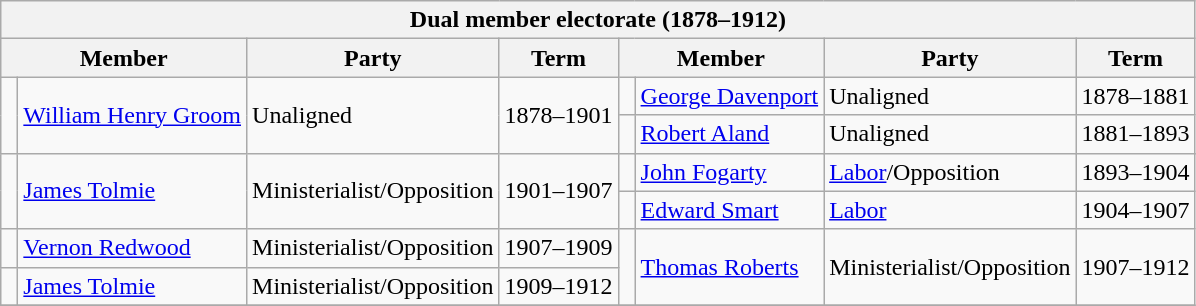<table class="wikitable">
<tr>
<th colspan="8">Dual member electorate (1878–1912)</th>
</tr>
<tr>
<th colspan="2">Member</th>
<th>Party</th>
<th>Term</th>
<th colspan="2">Member</th>
<th>Party</th>
<th>Term</th>
</tr>
<tr>
<td rowspan="3" > </td>
<td rowspan="3"><a href='#'>William Henry Groom</a></td>
<td rowspan="3">Unaligned</td>
<td rowspan="3">1878–1901</td>
<td> </td>
<td><a href='#'>George Davenport</a></td>
<td>Unaligned</td>
<td>1878–1881</td>
</tr>
<tr>
<td> </td>
<td><a href='#'>Robert Aland</a></td>
<td>Unaligned</td>
<td>1881–1893</td>
</tr>
<tr>
<td rowspan="2" > </td>
<td rowspan="2"><a href='#'>John Fogarty</a></td>
<td rowspan="2"><a href='#'>Labor</a>/Opposition</td>
<td rowspan="2">1893–1904</td>
</tr>
<tr>
<td rowspan="2" > </td>
<td rowspan="2"><a href='#'>James Tolmie</a></td>
<td rowspan="2">Ministerialist/Opposition</td>
<td rowspan="2">1901–1907</td>
</tr>
<tr>
<td> </td>
<td><a href='#'>Edward Smart</a></td>
<td><a href='#'>Labor</a></td>
<td>1904–1907</td>
</tr>
<tr>
<td> </td>
<td><a href='#'>Vernon Redwood</a></td>
<td>Ministerialist/Opposition</td>
<td>1907–1909</td>
<td rowspan="2" > </td>
<td rowspan="2"><a href='#'>Thomas Roberts</a></td>
<td rowspan="2">Ministerialist/Opposition</td>
<td rowspan="2">1907–1912</td>
</tr>
<tr>
<td> </td>
<td><a href='#'>James Tolmie</a></td>
<td>Ministerialist/Opposition</td>
<td>1909–1912</td>
</tr>
<tr>
</tr>
</table>
